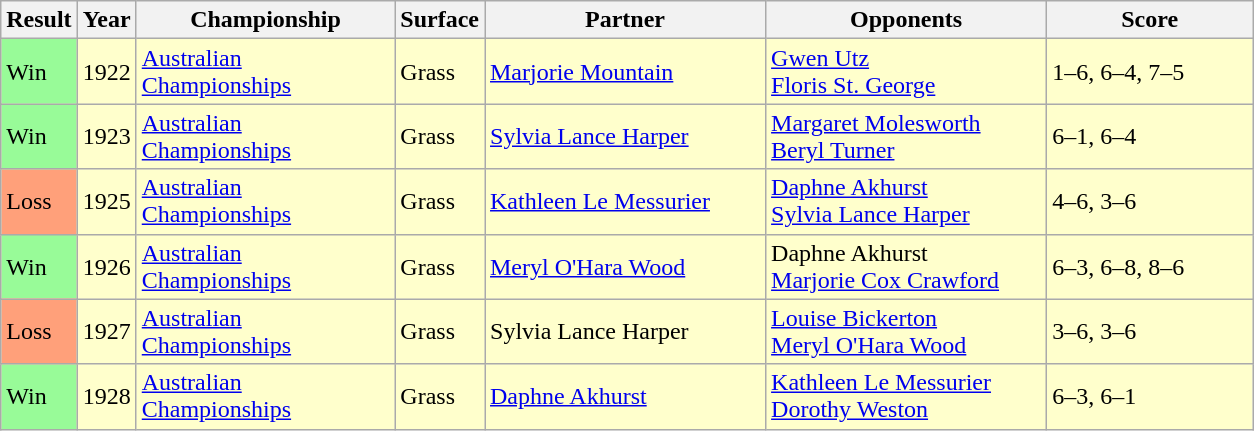<table class="sortable wikitable">
<tr>
<th style="width:40px">Result</th>
<th style="width:30px">Year</th>
<th style="width:165px">Championship</th>
<th style="width:50px">Surface</th>
<th style="width:180px">Partner</th>
<th style="width:180px">Opponents</th>
<th style="width:130px" class="unsortable">Score</th>
</tr>
<tr style="background:#ffc;">
<td style="background:#98fb98;">Win</td>
<td>1922</td>
<td><a href='#'>Australian Championships</a></td>
<td>Grass</td>
<td> <a href='#'>Marjorie Mountain</a></td>
<td> <a href='#'>Gwen Utz</a> <br>  <a href='#'>Floris St. George</a></td>
<td>1–6, 6–4, 7–5</td>
</tr>
<tr style="background:#ffc;">
<td style="background:#98fb98;">Win</td>
<td>1923</td>
<td><a href='#'>Australian Championships</a></td>
<td>Grass</td>
<td> <a href='#'>Sylvia Lance Harper</a></td>
<td> <a href='#'>Margaret Molesworth</a> <br>  <a href='#'>Beryl Turner</a></td>
<td>6–1, 6–4</td>
</tr>
<tr style="background:#ffc;">
<td style="background:#ffa07a;">Loss</td>
<td>1925</td>
<td><a href='#'>Australian Championships</a></td>
<td>Grass</td>
<td> <a href='#'>Kathleen Le Messurier</a></td>
<td> <a href='#'>Daphne Akhurst</a> <br>  <a href='#'>Sylvia Lance Harper</a></td>
<td>4–6, 3–6</td>
</tr>
<tr style="background:#ffc;">
<td style="background:#98fb98;">Win</td>
<td>1926</td>
<td><a href='#'>Australian Championships</a></td>
<td>Grass</td>
<td> <a href='#'>Meryl O'Hara Wood</a></td>
<td> Daphne Akhurst <br>  <a href='#'>Marjorie Cox Crawford</a></td>
<td>6–3, 6–8, 8–6</td>
</tr>
<tr style="background:#ffc;">
<td style="background:#ffa07a;">Loss</td>
<td>1927</td>
<td><a href='#'>Australian Championships</a></td>
<td>Grass</td>
<td> Sylvia Lance Harper</td>
<td> <a href='#'>Louise Bickerton</a> <br>  <a href='#'>Meryl O'Hara Wood</a></td>
<td>3–6, 3–6</td>
</tr>
<tr style="background:#ffc;">
<td style="background:#98fb98;">Win</td>
<td>1928</td>
<td><a href='#'>Australian Championships</a></td>
<td>Grass</td>
<td> <a href='#'>Daphne Akhurst</a></td>
<td> <a href='#'>Kathleen Le Messurier</a> <br>  <a href='#'>Dorothy Weston</a></td>
<td>6–3, 6–1</td>
</tr>
</table>
